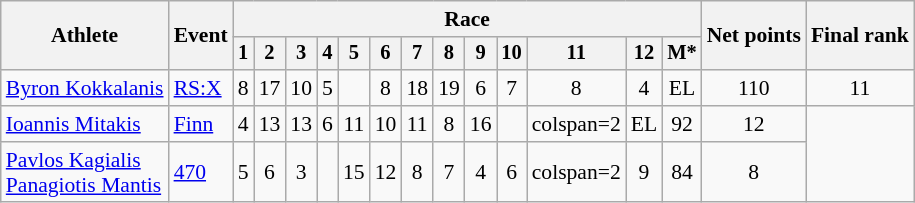<table class="wikitable" style="font-size:90%">
<tr>
<th rowspan=2>Athlete</th>
<th rowspan=2>Event</th>
<th colspan=13>Race</th>
<th rowspan=2>Net points</th>
<th rowspan=2>Final rank</th>
</tr>
<tr style="font-size:95%">
<th>1</th>
<th>2</th>
<th>3</th>
<th>4</th>
<th>5</th>
<th>6</th>
<th>7</th>
<th>8</th>
<th>9</th>
<th>10</th>
<th>11</th>
<th>12</th>
<th>M*</th>
</tr>
<tr align=center>
<td align=left><a href='#'>Byron Kokkalanis</a></td>
<td align=left><a href='#'>RS:X</a></td>
<td>8</td>
<td>17</td>
<td>10</td>
<td>5</td>
<td></td>
<td>8</td>
<td>18</td>
<td>19</td>
<td>6</td>
<td>7</td>
<td>8</td>
<td>4</td>
<td>EL</td>
<td>110</td>
<td>11</td>
</tr>
<tr align=center>
<td align=left><a href='#'>Ioannis Mitakis</a></td>
<td align=left><a href='#'>Finn</a></td>
<td>4</td>
<td>13</td>
<td>13</td>
<td>6</td>
<td>11</td>
<td>10</td>
<td>11</td>
<td>8</td>
<td>16</td>
<td></td>
<td>colspan=2 </td>
<td>EL</td>
<td>92</td>
<td>12</td>
</tr>
<tr align=center>
<td align=left><a href='#'>Pavlos Kagialis</a><br><a href='#'>Panagiotis Mantis</a></td>
<td align=left><a href='#'>470</a></td>
<td>5</td>
<td>6</td>
<td>3</td>
<td></td>
<td>15</td>
<td>12</td>
<td>8</td>
<td>7</td>
<td>4</td>
<td>6</td>
<td>colspan=2 </td>
<td>9</td>
<td>84</td>
<td>8</td>
</tr>
</table>
